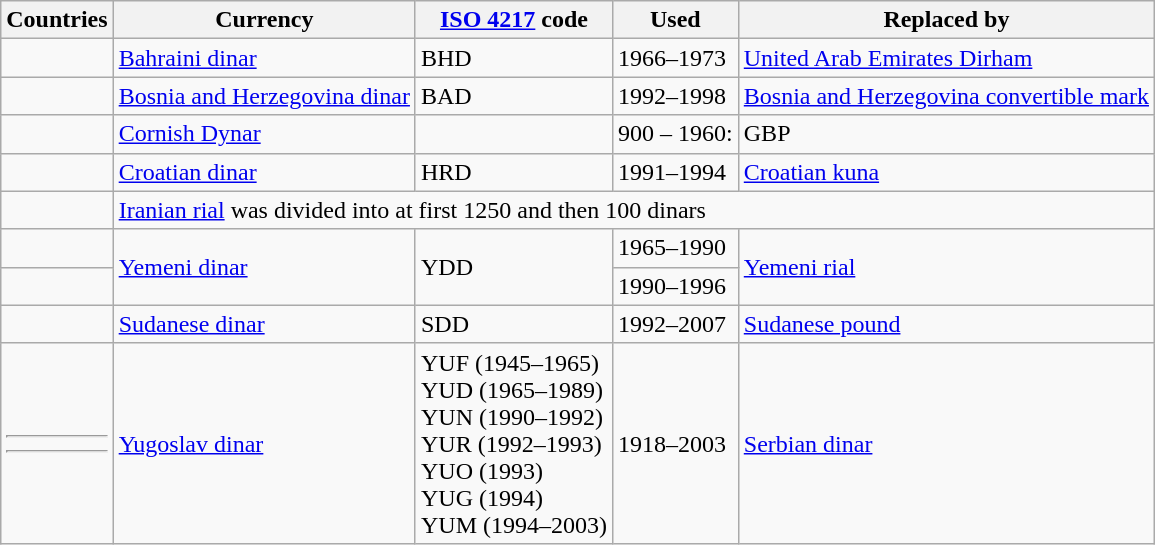<table class="wikitable sortable">
<tr>
<th>Countries</th>
<th>Currency</th>
<th><a href='#'>ISO 4217</a> code</th>
<th>Used</th>
<th>Replaced by</th>
</tr>
<tr>
<td></td>
<td><a href='#'>Bahraini dinar</a></td>
<td>BHD</td>
<td>1966–1973</td>
<td><a href='#'>United Arab Emirates Dirham</a></td>
</tr>
<tr>
<td></td>
<td><a href='#'>Bosnia and Herzegovina dinar</a></td>
<td>BAD</td>
<td>1992–1998</td>
<td><a href='#'>Bosnia and Herzegovina convertible mark</a></td>
</tr>
<tr>
<td></td>
<td><a href='#'>Cornish Dynar</a></td>
<td></td>
<td>900 – 1960:</td>
<td>GBP</td>
</tr>
<tr>
<td></td>
<td><a href='#'>Croatian dinar</a></td>
<td>HRD</td>
<td>1991–1994</td>
<td><a href='#'>Croatian kuna</a></td>
</tr>
<tr>
<td></td>
<td colspan=4><a href='#'>Iranian rial</a> was divided into at first 1250 and then 100 dinars</td>
</tr>
<tr>
<td></td>
<td rowspan="2"><a href='#'>Yemeni dinar</a></td>
<td rowspan="2">YDD</td>
<td>1965–1990</td>
<td rowspan="2"><a href='#'>Yemeni rial</a></td>
</tr>
<tr>
<td></td>
<td>1990–1996</td>
</tr>
<tr>
<td></td>
<td><a href='#'>Sudanese dinar</a></td>
<td>SDD</td>
<td>1992–2007</td>
<td><a href='#'>Sudanese pound</a></td>
</tr>
<tr>
<td><hr><hr></td>
<td><a href='#'>Yugoslav dinar</a></td>
<td>YUF (1945–1965)<br>YUD (1965–1989)<br>YUN (1990–1992)<br>YUR (1992–1993)<br>YUO (1993)<br>YUG (1994)<br>YUM (1994–2003)</td>
<td>1918–2003</td>
<td><a href='#'>Serbian dinar</a></td>
</tr>
</table>
